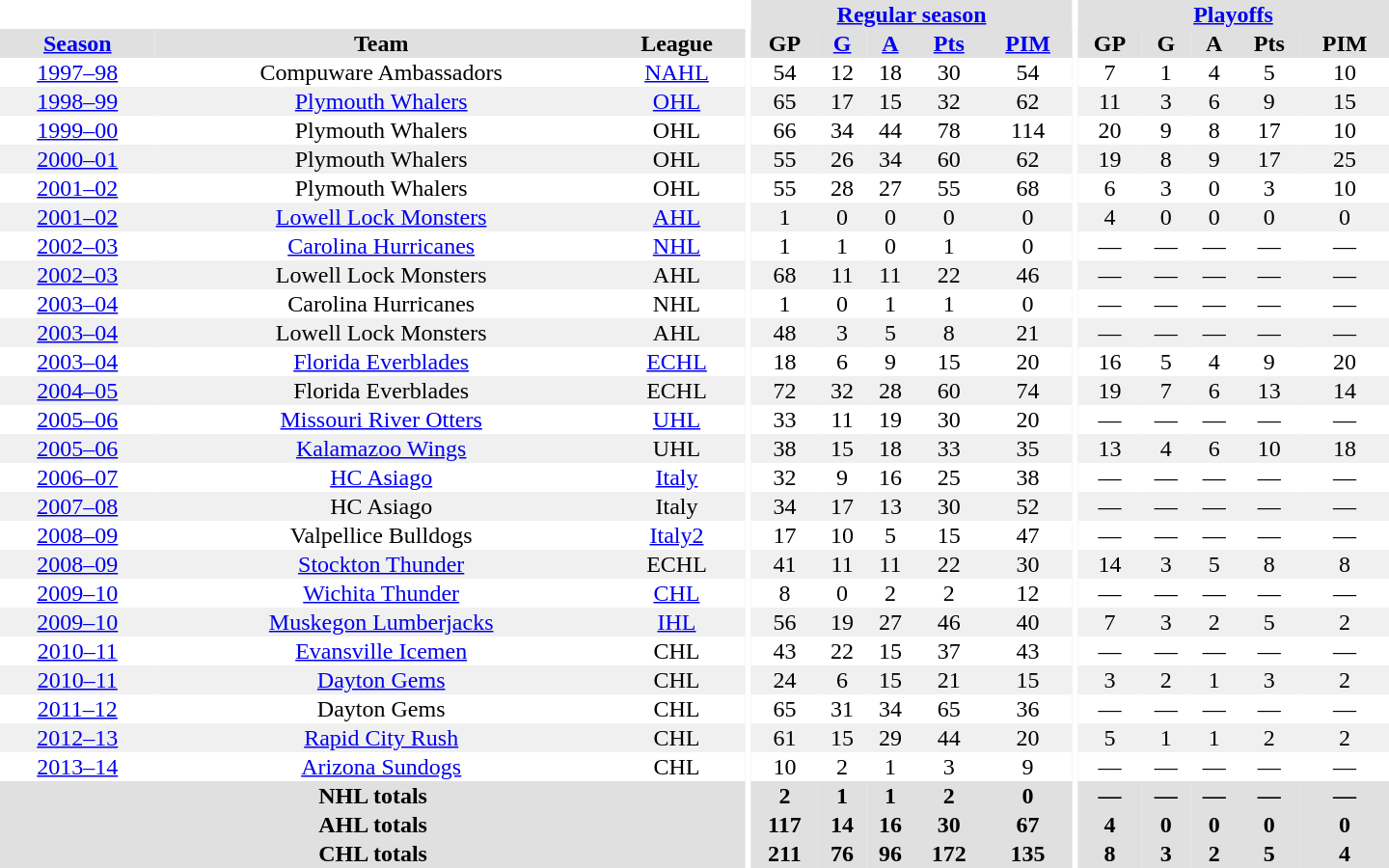<table border="0" cellpadding="1" cellspacing="0" style="text-align:center; width:60em">
<tr bgcolor="#e0e0e0">
<th colspan="3" bgcolor="#ffffff"></th>
<th rowspan="99" bgcolor="#ffffff"></th>
<th colspan="5"><a href='#'>Regular season</a></th>
<th rowspan="99" bgcolor="#ffffff"></th>
<th colspan="5"><a href='#'>Playoffs</a></th>
</tr>
<tr bgcolor="#e0e0e0">
<th><a href='#'>Season</a></th>
<th>Team</th>
<th>League</th>
<th>GP</th>
<th><a href='#'>G</a></th>
<th><a href='#'>A</a></th>
<th><a href='#'>Pts</a></th>
<th><a href='#'>PIM</a></th>
<th>GP</th>
<th>G</th>
<th>A</th>
<th>Pts</th>
<th>PIM</th>
</tr>
<tr>
<td><a href='#'>1997–98</a></td>
<td>Compuware Ambassadors</td>
<td><a href='#'>NAHL</a></td>
<td>54</td>
<td>12</td>
<td>18</td>
<td>30</td>
<td>54</td>
<td>7</td>
<td>1</td>
<td>4</td>
<td>5</td>
<td>10</td>
</tr>
<tr bgcolor="#f0f0f0">
<td><a href='#'>1998–99</a></td>
<td><a href='#'>Plymouth Whalers</a></td>
<td><a href='#'>OHL</a></td>
<td>65</td>
<td>17</td>
<td>15</td>
<td>32</td>
<td>62</td>
<td>11</td>
<td>3</td>
<td>6</td>
<td>9</td>
<td>15</td>
</tr>
<tr>
<td><a href='#'>1999–00</a></td>
<td>Plymouth Whalers</td>
<td>OHL</td>
<td>66</td>
<td>34</td>
<td>44</td>
<td>78</td>
<td>114</td>
<td>20</td>
<td>9</td>
<td>8</td>
<td>17</td>
<td>10</td>
</tr>
<tr bgcolor="#f0f0f0">
<td><a href='#'>2000–01</a></td>
<td>Plymouth Whalers</td>
<td>OHL</td>
<td>55</td>
<td>26</td>
<td>34</td>
<td>60</td>
<td>62</td>
<td>19</td>
<td>8</td>
<td>9</td>
<td>17</td>
<td>25</td>
</tr>
<tr>
<td><a href='#'>2001–02</a></td>
<td>Plymouth Whalers</td>
<td>OHL</td>
<td>55</td>
<td>28</td>
<td>27</td>
<td>55</td>
<td>68</td>
<td>6</td>
<td>3</td>
<td>0</td>
<td>3</td>
<td>10</td>
</tr>
<tr bgcolor="#f0f0f0">
<td><a href='#'>2001–02</a></td>
<td><a href='#'>Lowell Lock Monsters</a></td>
<td><a href='#'>AHL</a></td>
<td>1</td>
<td>0</td>
<td>0</td>
<td>0</td>
<td>0</td>
<td>4</td>
<td>0</td>
<td>0</td>
<td>0</td>
<td>0</td>
</tr>
<tr>
<td><a href='#'>2002–03</a></td>
<td><a href='#'>Carolina Hurricanes</a></td>
<td><a href='#'>NHL</a></td>
<td>1</td>
<td>1</td>
<td>0</td>
<td>1</td>
<td>0</td>
<td>—</td>
<td>—</td>
<td>—</td>
<td>—</td>
<td>—</td>
</tr>
<tr bgcolor="#f0f0f0">
<td><a href='#'>2002–03</a></td>
<td>Lowell Lock Monsters</td>
<td>AHL</td>
<td>68</td>
<td>11</td>
<td>11</td>
<td>22</td>
<td>46</td>
<td>—</td>
<td>—</td>
<td>—</td>
<td>—</td>
<td>—</td>
</tr>
<tr>
<td><a href='#'>2003–04</a></td>
<td>Carolina Hurricanes</td>
<td>NHL</td>
<td>1</td>
<td>0</td>
<td>1</td>
<td>1</td>
<td>0</td>
<td>—</td>
<td>—</td>
<td>—</td>
<td>—</td>
<td>—</td>
</tr>
<tr bgcolor="#f0f0f0">
<td><a href='#'>2003–04</a></td>
<td>Lowell Lock Monsters</td>
<td>AHL</td>
<td>48</td>
<td>3</td>
<td>5</td>
<td>8</td>
<td>21</td>
<td>—</td>
<td>—</td>
<td>—</td>
<td>—</td>
<td>—</td>
</tr>
<tr>
<td><a href='#'>2003–04</a></td>
<td><a href='#'>Florida Everblades</a></td>
<td><a href='#'>ECHL</a></td>
<td>18</td>
<td>6</td>
<td>9</td>
<td>15</td>
<td>20</td>
<td>16</td>
<td>5</td>
<td>4</td>
<td>9</td>
<td>20</td>
</tr>
<tr bgcolor="#f0f0f0">
<td><a href='#'>2004–05</a></td>
<td>Florida Everblades</td>
<td>ECHL</td>
<td>72</td>
<td>32</td>
<td>28</td>
<td>60</td>
<td>74</td>
<td>19</td>
<td>7</td>
<td>6</td>
<td>13</td>
<td>14</td>
</tr>
<tr>
<td><a href='#'>2005–06</a></td>
<td><a href='#'>Missouri River Otters</a></td>
<td><a href='#'>UHL</a></td>
<td>33</td>
<td>11</td>
<td>19</td>
<td>30</td>
<td>20</td>
<td>—</td>
<td>—</td>
<td>—</td>
<td>—</td>
<td>—</td>
</tr>
<tr bgcolor="#f0f0f0">
<td><a href='#'>2005–06</a></td>
<td><a href='#'>Kalamazoo Wings</a></td>
<td>UHL</td>
<td>38</td>
<td>15</td>
<td>18</td>
<td>33</td>
<td>35</td>
<td>13</td>
<td>4</td>
<td>6</td>
<td>10</td>
<td>18</td>
</tr>
<tr>
<td><a href='#'>2006–07</a></td>
<td><a href='#'>HC Asiago</a></td>
<td><a href='#'>Italy</a></td>
<td>32</td>
<td>9</td>
<td>16</td>
<td>25</td>
<td>38</td>
<td>—</td>
<td>—</td>
<td>—</td>
<td>—</td>
<td>—</td>
</tr>
<tr bgcolor="#f0f0f0">
<td><a href='#'>2007–08</a></td>
<td>HC Asiago</td>
<td>Italy</td>
<td>34</td>
<td>17</td>
<td>13</td>
<td>30</td>
<td>52</td>
<td>—</td>
<td>—</td>
<td>—</td>
<td>—</td>
<td>—</td>
</tr>
<tr>
<td><a href='#'>2008–09</a></td>
<td>Valpellice Bulldogs</td>
<td><a href='#'>Italy2</a></td>
<td>17</td>
<td>10</td>
<td>5</td>
<td>15</td>
<td>47</td>
<td>—</td>
<td>—</td>
<td>—</td>
<td>—</td>
<td>—</td>
</tr>
<tr bgcolor="#f0f0f0">
<td><a href='#'>2008–09</a></td>
<td><a href='#'>Stockton Thunder</a></td>
<td>ECHL</td>
<td>41</td>
<td>11</td>
<td>11</td>
<td>22</td>
<td>30</td>
<td>14</td>
<td>3</td>
<td>5</td>
<td>8</td>
<td>8</td>
</tr>
<tr>
<td><a href='#'>2009–10</a></td>
<td><a href='#'>Wichita Thunder</a></td>
<td><a href='#'>CHL</a></td>
<td>8</td>
<td>0</td>
<td>2</td>
<td>2</td>
<td>12</td>
<td>—</td>
<td>—</td>
<td>—</td>
<td>—</td>
<td>—</td>
</tr>
<tr bgcolor="#f0f0f0">
<td><a href='#'>2009–10</a></td>
<td><a href='#'>Muskegon Lumberjacks</a></td>
<td><a href='#'>IHL</a></td>
<td>56</td>
<td>19</td>
<td>27</td>
<td>46</td>
<td>40</td>
<td>7</td>
<td>3</td>
<td>2</td>
<td>5</td>
<td>2</td>
</tr>
<tr>
<td><a href='#'>2010–11</a></td>
<td><a href='#'>Evansville Icemen</a></td>
<td>CHL</td>
<td>43</td>
<td>22</td>
<td>15</td>
<td>37</td>
<td>43</td>
<td>—</td>
<td>—</td>
<td>—</td>
<td>—</td>
<td>—</td>
</tr>
<tr bgcolor="#f0f0f0">
<td><a href='#'>2010–11</a></td>
<td><a href='#'>Dayton Gems</a></td>
<td>CHL</td>
<td>24</td>
<td>6</td>
<td>15</td>
<td>21</td>
<td>15</td>
<td>3</td>
<td>2</td>
<td>1</td>
<td>3</td>
<td>2</td>
</tr>
<tr>
<td><a href='#'>2011–12</a></td>
<td>Dayton Gems</td>
<td>CHL</td>
<td>65</td>
<td>31</td>
<td>34</td>
<td>65</td>
<td>36</td>
<td>—</td>
<td>—</td>
<td>—</td>
<td>—</td>
<td>—</td>
</tr>
<tr bgcolor="#f0f0f0">
<td><a href='#'>2012–13</a></td>
<td><a href='#'>Rapid City Rush</a></td>
<td>CHL</td>
<td>61</td>
<td>15</td>
<td>29</td>
<td>44</td>
<td>20</td>
<td>5</td>
<td>1</td>
<td>1</td>
<td>2</td>
<td>2</td>
</tr>
<tr>
<td><a href='#'>2013–14</a></td>
<td><a href='#'>Arizona Sundogs</a></td>
<td>CHL</td>
<td>10</td>
<td>2</td>
<td>1</td>
<td>3</td>
<td>9</td>
<td>—</td>
<td>—</td>
<td>—</td>
<td>—</td>
<td>—</td>
</tr>
<tr>
</tr>
<tr ALIGN="center" bgcolor="#e0e0e0">
<th colspan="3">NHL totals</th>
<th ALIGN="center">2</th>
<th ALIGN="center">1</th>
<th ALIGN="center">1</th>
<th ALIGN="center">2</th>
<th ALIGN="center">0</th>
<th ALIGN="center">—</th>
<th ALIGN="center">—</th>
<th ALIGN="center">—</th>
<th ALIGN="center">—</th>
<th ALIGN="center">—</th>
</tr>
<tr>
</tr>
<tr ALIGN="center" bgcolor="#e0e0e0">
<th colspan="3">AHL totals</th>
<th ALIGN="center">117</th>
<th ALIGN="center">14</th>
<th ALIGN="center">16</th>
<th ALIGN="center">30</th>
<th ALIGN="center">67</th>
<th ALIGN="center">4</th>
<th ALIGN="center">0</th>
<th ALIGN="center">0</th>
<th ALIGN="center">0</th>
<th ALIGN="center">0</th>
</tr>
<tr>
</tr>
<tr ALIGN="center" bgcolor="#e0e0e0">
<th colspan="3">CHL totals</th>
<th ALIGN="center">211</th>
<th ALIGN="center">76</th>
<th ALIGN="center">96</th>
<th ALIGN="center">172</th>
<th ALIGN="center">135</th>
<th ALIGN="center">8</th>
<th ALIGN="center">3</th>
<th ALIGN="center">2</th>
<th ALIGN="center">5</th>
<th ALIGN="center">4</th>
</tr>
</table>
